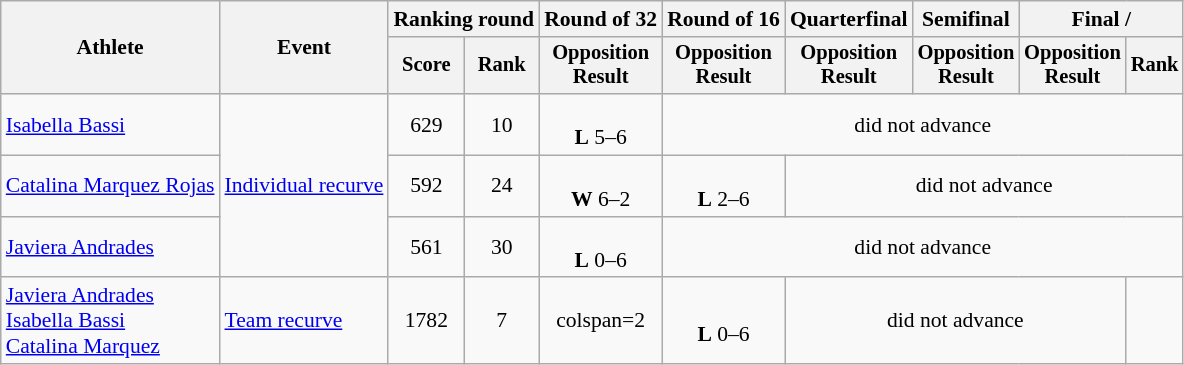<table class=wikitable style=font-size:90%;text-align:center>
<tr>
<th rowspan=2>Athlete</th>
<th rowspan=2>Event</th>
<th colspan=2>Ranking round</th>
<th>Round of 32</th>
<th>Round of 16</th>
<th>Quarterfinal</th>
<th>Semifinal</th>
<th colspan=2>Final / </th>
</tr>
<tr style=font-size:95%>
<th>Score</th>
<th>Rank</th>
<th>Opposition<br>Result</th>
<th>Opposition<br>Result</th>
<th>Opposition<br>Result</th>
<th>Opposition<br>Result</th>
<th>Opposition<br>Result</th>
<th>Rank</th>
</tr>
<tr>
<td align=left><a href='#'>Isabella Bassi</a></td>
<td align=left rowspan=3><a href='#'>Individual recurve</a></td>
<td>629</td>
<td>10</td>
<td><br><strong>L</strong> 5–6</td>
<td colspan=5>did not advance</td>
</tr>
<tr align=center>
<td align=left><a href='#'>Catalina Marquez Rojas</a></td>
<td>592</td>
<td>24</td>
<td><br><strong>W</strong> 6–2</td>
<td><br><strong>L</strong> 2–6</td>
<td colspan=4>did not advance</td>
</tr>
<tr align=center>
<td align=left><a href='#'>Javiera Andrades</a></td>
<td>561</td>
<td>30</td>
<td><br><strong>L</strong> 0–6</td>
<td colspan=5>did not advance</td>
</tr>
<tr align=center>
<td align=left><a href='#'>Javiera Andrades</a><br><a href='#'>Isabella Bassi</a><br><a href='#'>Catalina Marquez</a></td>
<td align=left><a href='#'>Team recurve</a></td>
<td>1782</td>
<td>7</td>
<td>colspan=2 </td>
<td><br><strong>L</strong> 0–6</td>
<td colspan=3>did not advance</td>
</tr>
</table>
